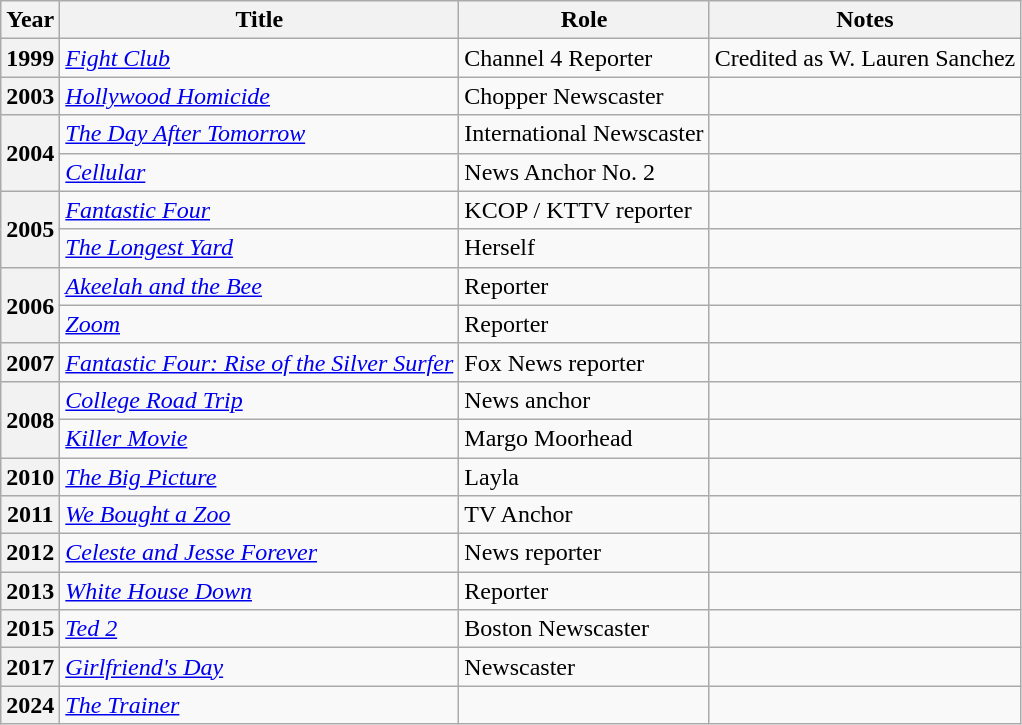<table class="wikitable plainrowheaders sortable">
<tr>
<th>Year</th>
<th>Title<br></th>
<th>Role</th>
<th class="unsortable">Notes</th>
</tr>
<tr>
<th scope="row">1999</th>
<td><em><a href='#'>Fight Club</a></em></td>
<td>Channel 4 Reporter</td>
<td>Credited as W. Lauren Sanchez</td>
</tr>
<tr>
<th scope="row">2003</th>
<td><em><a href='#'>Hollywood Homicide</a></em></td>
<td>Chopper Newscaster</td>
<td></td>
</tr>
<tr>
<th scope="row" rowspan="2">2004</th>
<td><em><a href='#'>The Day After Tomorrow</a></em></td>
<td>International Newscaster</td>
<td></td>
</tr>
<tr>
<td><em><a href='#'>Cellular</a></em></td>
<td>News Anchor No. 2</td>
<td></td>
</tr>
<tr>
<th scope="row" rowspan="2">2005</th>
<td><em><a href='#'>Fantastic Four</a></em></td>
<td>KCOP / KTTV reporter</td>
<td></td>
</tr>
<tr>
<td><em><a href='#'>The Longest Yard</a></em></td>
<td>Herself</td>
<td></td>
</tr>
<tr>
<th scope="row" rowspan="2">2006</th>
<td><em><a href='#'>Akeelah and the Bee</a></em></td>
<td>Reporter</td>
<td></td>
</tr>
<tr>
<td><em><a href='#'>Zoom</a></em></td>
<td>Reporter</td>
<td></td>
</tr>
<tr>
<th scope="row">2007</th>
<td><em><a href='#'>Fantastic Four: Rise of the Silver Surfer</a></em></td>
<td>Fox News reporter</td>
<td></td>
</tr>
<tr>
<th scope="row" rowspan="2">2008</th>
<td><em><a href='#'>College Road Trip</a></em></td>
<td>News anchor</td>
<td></td>
</tr>
<tr>
<td><em><a href='#'>Killer Movie</a></em></td>
<td>Margo Moorhead</td>
<td></td>
</tr>
<tr>
<th scope="row">2010</th>
<td><em><a href='#'>The Big Picture</a></em></td>
<td>Layla</td>
<td></td>
</tr>
<tr>
<th scope="row">2011</th>
<td><em><a href='#'>We Bought a Zoo</a></em></td>
<td>TV Anchor</td>
<td></td>
</tr>
<tr>
<th scope="row">2012</th>
<td><em><a href='#'>Celeste and Jesse Forever</a></em></td>
<td>News reporter</td>
<td></td>
</tr>
<tr>
<th scope="row">2013</th>
<td><em><a href='#'>White House Down</a></em></td>
<td>Reporter</td>
<td></td>
</tr>
<tr>
<th scope="row">2015</th>
<td><em><a href='#'>Ted 2</a></em></td>
<td>Boston Newscaster</td>
<td></td>
</tr>
<tr>
<th scope="row">2017</th>
<td><em><a href='#'>Girlfriend's Day</a></em></td>
<td>Newscaster</td>
<td></td>
</tr>
<tr>
<th scope="row">2024</th>
<td><em><a href='#'>The Trainer</a></em></td>
<td></td>
<td></td>
</tr>
</table>
